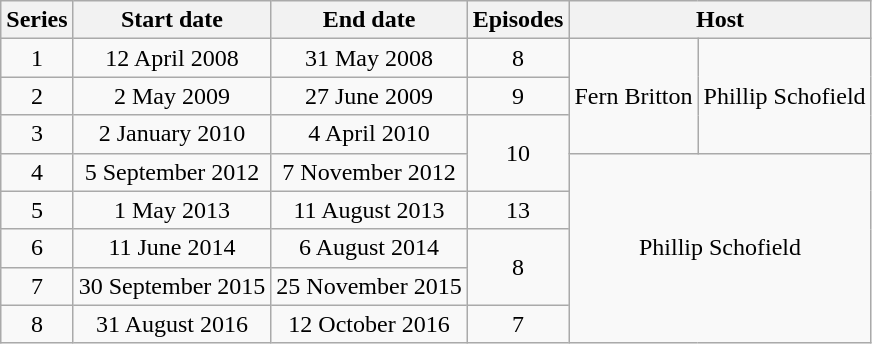<table class="wikitable" style="text-align:center;">
<tr>
<th>Series</th>
<th>Start date</th>
<th>End date</th>
<th>Episodes</th>
<th colspan="2">Host</th>
</tr>
<tr>
<td>1</td>
<td>12 April 2008</td>
<td>31 May 2008</td>
<td>8</td>
<td rowspan="3">Fern Britton</td>
<td rowspan="3">Phillip Schofield</td>
</tr>
<tr>
<td>2</td>
<td>2 May 2009</td>
<td>27 June 2009</td>
<td>9</td>
</tr>
<tr>
<td>3</td>
<td>2 January 2010</td>
<td>4 April 2010</td>
<td rowspan="2">10</td>
</tr>
<tr>
<td>4</td>
<td>5 September 2012</td>
<td>7 November 2012</td>
<td colspan="2" rowspan="5">Phillip Schofield</td>
</tr>
<tr>
<td>5</td>
<td>1 May 2013</td>
<td>11 August 2013</td>
<td>13</td>
</tr>
<tr>
<td>6</td>
<td>11 June 2014</td>
<td>6 August 2014</td>
<td rowspan="2">8</td>
</tr>
<tr>
<td>7</td>
<td>30 September 2015</td>
<td>25 November 2015</td>
</tr>
<tr>
<td>8</td>
<td>31 August 2016</td>
<td>12 October 2016</td>
<td>7</td>
</tr>
</table>
